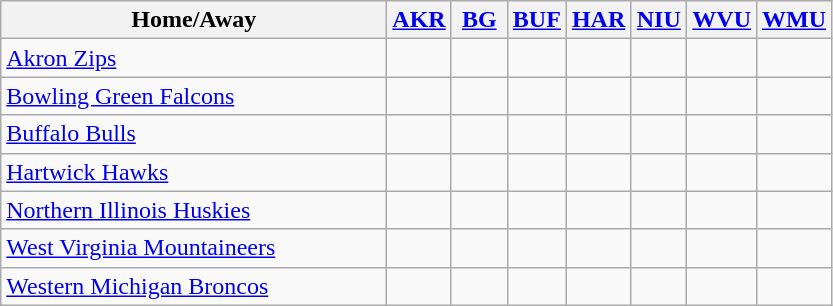<table class="wikitable" style="text-align: center">
<tr>
<th width="250">Home/Away</th>
<th width="30"><a href='#'>AKR</a></th>
<th width="30"><a href='#'>BG</a></th>
<th width="30"><a href='#'>BUF</a></th>
<th width="30"><a href='#'>HAR</a></th>
<th width="30"><a href='#'>NIU</a></th>
<th width="30"><a href='#'>WVU</a></th>
<th width="30"><a href='#'>WMU</a></th>
</tr>
<tr>
<td align=left><a href='#'>Akron Zips</a></td>
<td></td>
<td></td>
<td></td>
<td></td>
<td></td>
<td></td>
<td></td>
</tr>
<tr>
<td align=left><a href='#'>Bowling Green Falcons</a></td>
<td></td>
<td></td>
<td></td>
<td></td>
<td></td>
<td></td>
<td></td>
</tr>
<tr>
<td align=left><a href='#'>Buffalo Bulls</a></td>
<td></td>
<td></td>
<td></td>
<td></td>
<td></td>
<td></td>
<td></td>
</tr>
<tr>
<td align=left><a href='#'>Hartwick Hawks</a></td>
<td></td>
<td></td>
<td></td>
<td></td>
<td></td>
<td></td>
<td></td>
</tr>
<tr>
<td align=left><a href='#'>Northern Illinois Huskies</a></td>
<td></td>
<td></td>
<td></td>
<td></td>
<td></td>
<td></td>
<td></td>
</tr>
<tr>
<td align=left><a href='#'>West Virginia Mountaineers</a></td>
<td></td>
<td></td>
<td></td>
<td></td>
<td></td>
<td></td>
<td></td>
</tr>
<tr>
<td align=left><a href='#'>Western Michigan Broncos</a></td>
<td></td>
<td></td>
<td></td>
<td></td>
<td></td>
<td></td>
<td></td>
</tr>
</table>
